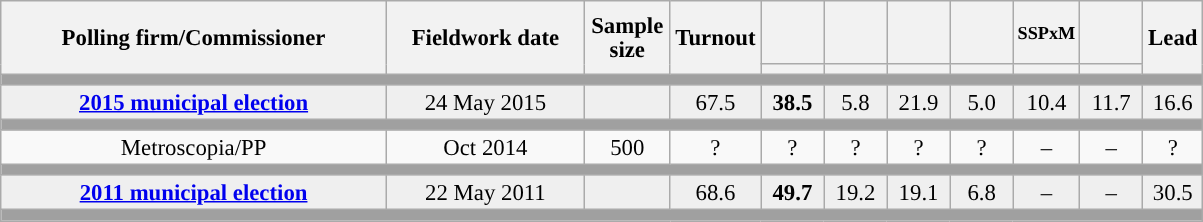<table class="wikitable collapsible collapsed" style="text-align:center; font-size:95%; line-height:16px;">
<tr style="height:42px;">
<th style="width:250px;" rowspan="2">Polling firm/Commissioner</th>
<th style="width:125px;" rowspan="2">Fieldwork date</th>
<th style="width:50px;" rowspan="2">Sample size</th>
<th style="width:45px;" rowspan="2">Turnout</th>
<th style="width:35px;"></th>
<th style="width:35px;"></th>
<th style="width:35px;"></th>
<th style="width:35px;"></th>
<th style="width:35px; font-size:80%;">SSPxM</th>
<th style="width:35px;"></th>
<th style="width:30px;" rowspan="2">Lead</th>
</tr>
<tr>
<th style="color:inherit;background:"></th>
<th style="color:inherit;background:"></th>
<th style="color:inherit;background:"></th>
<th style="color:inherit;background:"></th>
<th style="color:inherit;background:"></th>
<th style="color:inherit;background:"></th>
</tr>
<tr>
<td colspan="11" style="background:#A0A0A0"></td>
</tr>
<tr style="background:#EFEFEF;">
<td><strong><a href='#'>2015 municipal election</a></strong></td>
<td>24 May 2015</td>
<td></td>
<td>67.5</td>
<td><strong>38.5</strong><br></td>
<td>5.8<br></td>
<td>21.9<br></td>
<td>5.0<br></td>
<td>10.4<br></td>
<td>11.7<br></td>
<td style="background:">16.6</td>
</tr>
<tr>
<td colspan="11" style="background:#A0A0A0"></td>
</tr>
<tr>
<td>Metroscopia/PP</td>
<td>Oct 2014</td>
<td>500</td>
<td>?</td>
<td>?<br></td>
<td>?<br></td>
<td>?<br></td>
<td>?<br></td>
<td>–</td>
<td>–</td>
<td style="background:">?</td>
</tr>
<tr>
<td colspan="11" style="background:#A0A0A0"></td>
</tr>
<tr style="background:#EFEFEF;">
<td><strong><a href='#'>2011 municipal election</a></strong></td>
<td>22 May 2011</td>
<td></td>
<td>68.6</td>
<td><strong>49.7</strong><br></td>
<td>19.2<br></td>
<td>19.1<br></td>
<td>6.8<br></td>
<td>–</td>
<td>–</td>
<td style="background:">30.5</td>
</tr>
<tr>
<td colspan="11" style="background:#A0A0A0"></td>
</tr>
</table>
